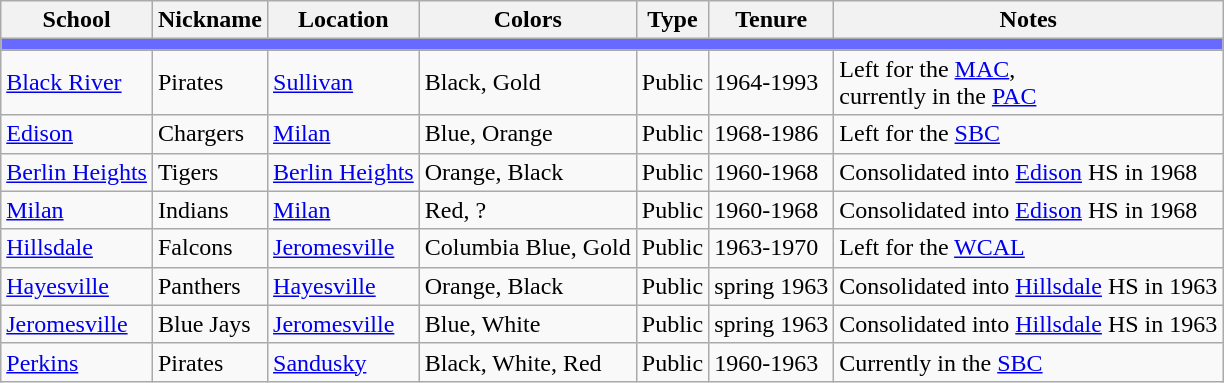<table class="wikitable sortable">
<tr>
<th>School</th>
<th>Nickname</th>
<th>Location</th>
<th>Colors</th>
<th>Type</th>
<th>Tenure</th>
<th>Notes</th>
</tr>
<tr>
<th colspan="7" style="background:#676AFE;"></th>
</tr>
<tr>
<td><a href='#'>Black River</a></td>
<td>Pirates</td>
<td><a href='#'>Sullivan</a></td>
<td>Black, Gold <br> </td>
<td>Public</td>
<td>1964-1993</td>
<td>Left for the <a href='#'>MAC</a>, <br> currently in the <a href='#'>PAC</a></td>
</tr>
<tr>
<td><a href='#'>Edison</a></td>
<td>Chargers</td>
<td><a href='#'>Milan</a></td>
<td>Blue, Orange<br> </td>
<td>Public</td>
<td>1968-1986</td>
<td>Left for the <a href='#'>SBC</a></td>
</tr>
<tr>
<td><a href='#'>Berlin Heights</a></td>
<td>Tigers</td>
<td><a href='#'>Berlin Heights</a></td>
<td>Orange, Black<br> </td>
<td>Public</td>
<td>1960-1968</td>
<td>Consolidated into <a href='#'>Edison</a> HS in 1968</td>
</tr>
<tr>
<td><a href='#'>Milan</a></td>
<td>Indians</td>
<td><a href='#'>Milan</a></td>
<td>Red, ?<br> </td>
<td>Public</td>
<td>1960-1968</td>
<td>Consolidated into <a href='#'>Edison</a> HS in 1968</td>
</tr>
<tr>
<td><a href='#'>Hillsdale</a></td>
<td>Falcons</td>
<td><a href='#'>Jeromesville</a></td>
<td>Columbia Blue, Gold<br> </td>
<td>Public</td>
<td>1963-1970</td>
<td>Left for the <a href='#'>WCAL</a></td>
</tr>
<tr>
<td><a href='#'>Hayesville</a></td>
<td>Panthers</td>
<td><a href='#'>Hayesville</a></td>
<td>Orange, Black<br> </td>
<td>Public</td>
<td>spring 1963</td>
<td>Consolidated into <a href='#'>Hillsdale</a> HS in 1963</td>
</tr>
<tr>
<td><a href='#'>Jeromesville</a></td>
<td>Blue Jays</td>
<td><a href='#'>Jeromesville</a></td>
<td>Blue, White<br> </td>
<td>Public</td>
<td>spring 1963</td>
<td>Consolidated into <a href='#'>Hillsdale</a> HS in 1963</td>
</tr>
<tr>
<td><a href='#'>Perkins</a></td>
<td>Pirates</td>
<td><a href='#'>Sandusky</a></td>
<td>Black, White, Red<br>  </td>
<td>Public</td>
<td>1960-1963</td>
<td>Currently in the <a href='#'>SBC</a></td>
</tr>
</table>
